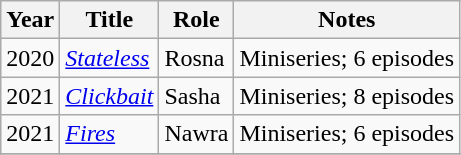<table class="wikitable sortable">
<tr>
<th>Year</th>
<th>Title</th>
<th>Role</th>
<th class="unsortable">Notes</th>
</tr>
<tr>
<td>2020</td>
<td><em><a href='#'>Stateless</a></em></td>
<td>Rosna</td>
<td>Miniseries; 6 episodes</td>
</tr>
<tr>
<td>2021</td>
<td><em><a href='#'>Clickbait</a></em></td>
<td>Sasha</td>
<td>Miniseries; 8 episodes</td>
</tr>
<tr>
<td>2021</td>
<td><em><a href='#'>Fires</a></em></td>
<td>Nawra</td>
<td>Miniseries; 6 episodes</td>
</tr>
<tr>
</tr>
</table>
